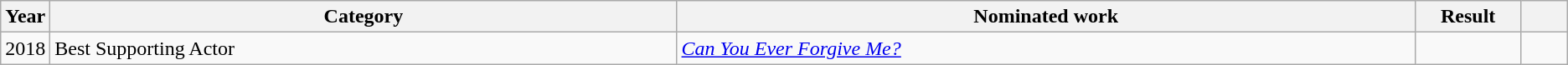<table class=wikitable>
<tr>
<th scope="col" style="width:1em;">Year</th>
<th scope="col" style="width:33em;">Category</th>
<th scope="col" style="width:39em;">Nominated work</th>
<th scope="col" style="width:5em;">Result</th>
<th scope="col" style="width:2em;"></th>
</tr>
<tr>
<td>2018</td>
<td>Best Supporting Actor</td>
<td><em><a href='#'>Can You Ever Forgive Me?</a></em></td>
<td></td>
<td style="text-align:center;"></td>
</tr>
</table>
